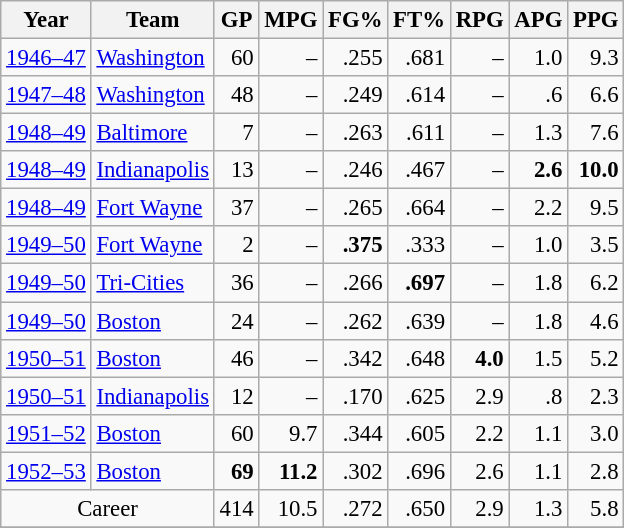<table class="wikitable sortable" style="font-size:95%; text-align:right;">
<tr>
<th>Year</th>
<th>Team</th>
<th>GP</th>
<th>MPG</th>
<th>FG%</th>
<th>FT%</th>
<th>RPG</th>
<th>APG</th>
<th>PPG</th>
</tr>
<tr>
<td style="text-align:left;"><a href='#'>1946–47</a></td>
<td style="text-align:left;"><a href='#'>Washington</a></td>
<td>60</td>
<td>–</td>
<td>.255</td>
<td>.681</td>
<td>–</td>
<td>1.0</td>
<td>9.3</td>
</tr>
<tr>
<td style="text-align:left;"><a href='#'>1947–48</a></td>
<td style="text-align:left;"><a href='#'>Washington</a></td>
<td>48</td>
<td>–</td>
<td>.249</td>
<td>.614</td>
<td>–</td>
<td>.6</td>
<td>6.6</td>
</tr>
<tr>
<td style="text-align:left;"><a href='#'>1948–49</a></td>
<td style="text-align:left;"><a href='#'>Baltimore</a></td>
<td>7</td>
<td>–</td>
<td>.263</td>
<td>.611</td>
<td>–</td>
<td>1.3</td>
<td>7.6</td>
</tr>
<tr>
<td style="text-align:left;"><a href='#'>1948–49</a></td>
<td style="text-align:left;"><a href='#'>Indianapolis</a></td>
<td>13</td>
<td>–</td>
<td>.246</td>
<td>.467</td>
<td>–</td>
<td><strong>2.6</strong></td>
<td><strong>10.0</strong></td>
</tr>
<tr>
<td style="text-align:left;"><a href='#'>1948–49</a></td>
<td style="text-align:left;"><a href='#'>Fort Wayne</a></td>
<td>37</td>
<td>–</td>
<td>.265</td>
<td>.664</td>
<td>–</td>
<td>2.2</td>
<td>9.5</td>
</tr>
<tr>
<td style="text-align:left;"><a href='#'>1949–50</a></td>
<td style="text-align:left;"><a href='#'>Fort Wayne</a></td>
<td>2</td>
<td>–</td>
<td><strong>.375</strong></td>
<td>.333</td>
<td>–</td>
<td>1.0</td>
<td>3.5</td>
</tr>
<tr>
<td style="text-align:left;"><a href='#'>1949–50</a></td>
<td style="text-align:left;"><a href='#'>Tri-Cities</a></td>
<td>36</td>
<td>–</td>
<td>.266</td>
<td><strong>.697</strong></td>
<td>–</td>
<td>1.8</td>
<td>6.2</td>
</tr>
<tr>
<td style="text-align:left;"><a href='#'>1949–50</a></td>
<td style="text-align:left;"><a href='#'>Boston</a></td>
<td>24</td>
<td>–</td>
<td>.262</td>
<td>.639</td>
<td>–</td>
<td>1.8</td>
<td>4.6</td>
</tr>
<tr>
<td style="text-align:left;"><a href='#'>1950–51</a></td>
<td style="text-align:left;"><a href='#'>Boston</a></td>
<td>46</td>
<td>–</td>
<td>.342</td>
<td>.648</td>
<td><strong>4.0</strong></td>
<td>1.5</td>
<td>5.2</td>
</tr>
<tr>
<td style="text-align:left;"><a href='#'>1950–51</a></td>
<td style="text-align:left;"><a href='#'>Indianapolis</a></td>
<td>12</td>
<td>–</td>
<td>.170</td>
<td>.625</td>
<td>2.9</td>
<td>.8</td>
<td>2.3</td>
</tr>
<tr>
<td style="text-align:left;"><a href='#'>1951–52</a></td>
<td style="text-align:left;"><a href='#'>Boston</a></td>
<td>60</td>
<td>9.7</td>
<td>.344</td>
<td>.605</td>
<td>2.2</td>
<td>1.1</td>
<td>3.0</td>
</tr>
<tr>
<td style="text-align:left;"><a href='#'>1952–53</a></td>
<td style="text-align:left;"><a href='#'>Boston</a></td>
<td><strong>69</strong></td>
<td><strong>11.2</strong></td>
<td>.302</td>
<td>.696</td>
<td>2.6</td>
<td>1.1</td>
<td>2.8</td>
</tr>
<tr>
<td style="text-align:center;" colspan="2">Career</td>
<td>414</td>
<td>10.5</td>
<td>.272</td>
<td>.650</td>
<td>2.9</td>
<td>1.3</td>
<td>5.8</td>
</tr>
<tr>
</tr>
</table>
